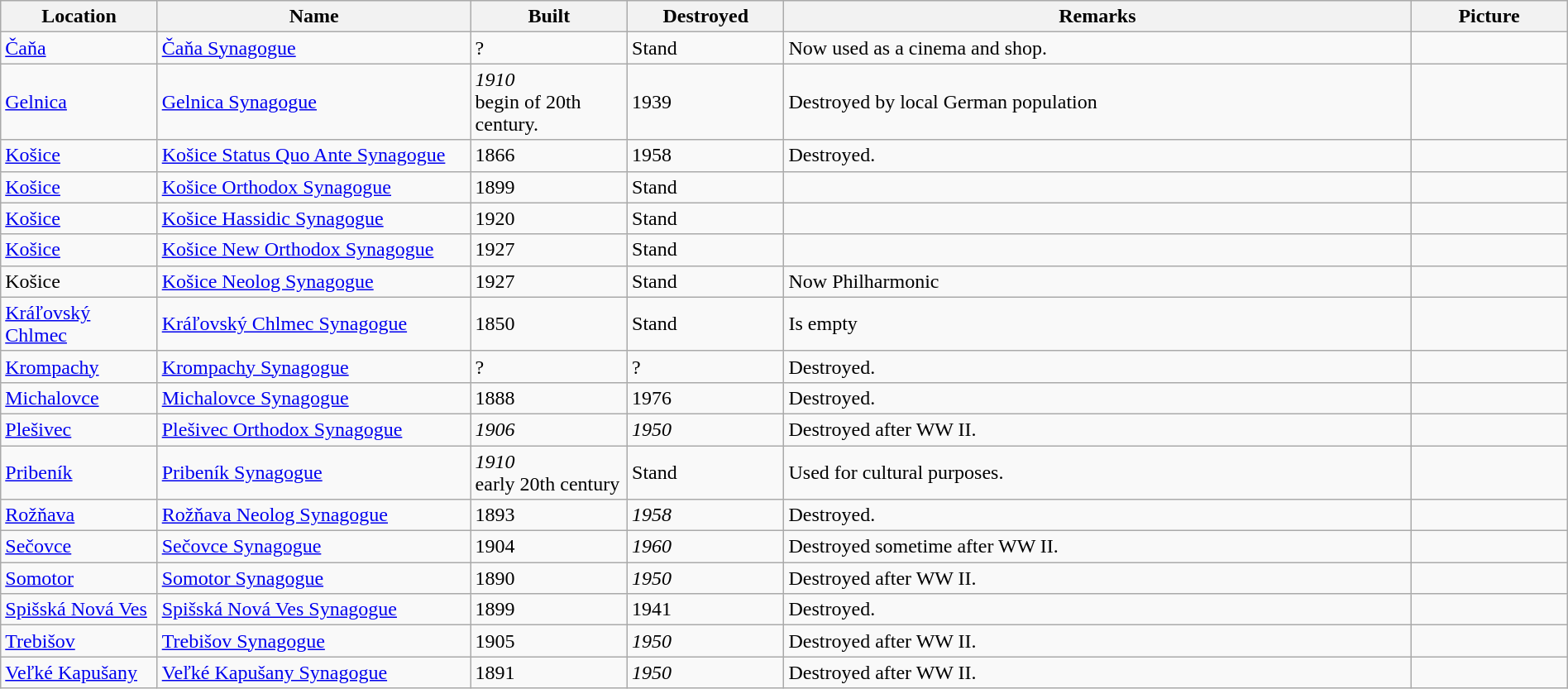<table class="wikitable sortable" width="100%">
<tr>
<th width="10%">Location</th>
<th width="20%">Name</th>
<th width="10%">Built</th>
<th width="10%">Destroyed</th>
<th width="40%" class="unsortable">Remarks</th>
<th width="10%" class="unsortable">Picture</th>
</tr>
<tr>
<td><a href='#'>Čaňa</a></td>
<td><a href='#'>Čaňa Synagogue</a></td>
<td>?</td>
<td>Stand</td>
<td>Now used as a cinema and shop.</td>
<td></td>
</tr>
<tr>
<td><a href='#'>Gelnica</a></td>
<td><a href='#'>Gelnica Synagogue</a></td>
<td><em>1910</em><br>begin of 20th century.</td>
<td>1939</td>
<td>Destroyed by local German population</td>
<td></td>
</tr>
<tr>
<td><a href='#'>Košice</a></td>
<td><a href='#'>Košice Status Quo Ante Synagogue</a></td>
<td>1866</td>
<td>1958</td>
<td>Destroyed.</td>
<td></td>
</tr>
<tr>
<td><a href='#'>Košice</a></td>
<td><a href='#'>Košice Orthodox Synagogue</a></td>
<td>1899</td>
<td>Stand</td>
<td></td>
<td></td>
</tr>
<tr>
<td><a href='#'>Košice</a></td>
<td><a href='#'>Košice Hassidic Synagogue</a></td>
<td>1920</td>
<td>Stand</td>
<td></td>
<td></td>
</tr>
<tr>
<td><a href='#'>Košice</a></td>
<td><a href='#'>Košice New Orthodox Synagogue</a></td>
<td>1927</td>
<td>Stand</td>
<td></td>
<td></td>
</tr>
<tr>
<td>Košice</td>
<td><a href='#'>Košice Neolog Synagogue</a></td>
<td>1927</td>
<td>Stand</td>
<td>Now Philharmonic</td>
<td></td>
</tr>
<tr>
<td><a href='#'>Kráľovský Chlmec</a></td>
<td><a href='#'>Kráľovský Chlmec Synagogue</a></td>
<td>1850</td>
<td>Stand</td>
<td>Is empty</td>
<td></td>
</tr>
<tr>
<td><a href='#'>Krompachy</a></td>
<td><a href='#'>Krompachy Synagogue</a></td>
<td>?</td>
<td>?</td>
<td>Destroyed.</td>
<td></td>
</tr>
<tr>
<td><a href='#'>Michalovce</a></td>
<td><a href='#'>Michalovce Synagogue</a></td>
<td>1888</td>
<td>1976</td>
<td>Destroyed.</td>
<td></td>
</tr>
<tr>
<td><a href='#'>Plešivec</a></td>
<td><a href='#'>Plešivec Orthodox Synagogue</a></td>
<td><em>1906</em></td>
<td><em>1950</em></td>
<td>Destroyed after WW II.</td>
<td></td>
</tr>
<tr>
<td><a href='#'>Pribeník</a></td>
<td><a href='#'>Pribeník Synagogue</a></td>
<td><em>1910</em><br>early 20th century</td>
<td>Stand</td>
<td>Used for cultural purposes.</td>
<td></td>
</tr>
<tr>
<td><a href='#'>Rožňava</a></td>
<td><a href='#'>Rožňava Neolog Synagogue</a></td>
<td>1893</td>
<td><em>1958</em></td>
<td>Destroyed.</td>
<td></td>
</tr>
<tr>
<td><a href='#'>Sečovce</a></td>
<td><a href='#'>Sečovce Synagogue</a></td>
<td>1904</td>
<td><em>1960</em></td>
<td>Destroyed sometime after WW II.</td>
<td></td>
</tr>
<tr>
<td><a href='#'>Somotor</a></td>
<td><a href='#'>Somotor Synagogue</a></td>
<td>1890</td>
<td><em>1950</em></td>
<td>Destroyed after WW II.</td>
<td></td>
</tr>
<tr>
<td><a href='#'>Spišská Nová Ves</a></td>
<td><a href='#'>Spišská Nová Ves Synagogue</a></td>
<td>1899</td>
<td>1941</td>
<td>Destroyed.</td>
<td></td>
</tr>
<tr>
<td><a href='#'>Trebišov</a></td>
<td><a href='#'>Trebišov Synagogue</a></td>
<td>1905</td>
<td><em>1950</em></td>
<td>Destroyed after WW II.</td>
<td></td>
</tr>
<tr>
<td><a href='#'>Veľké Kapušany</a></td>
<td><a href='#'>Veľké Kapušany Synagogue</a></td>
<td>1891</td>
<td><em>1950</em></td>
<td>Destroyed after WW II.</td>
<td></td>
</tr>
</table>
